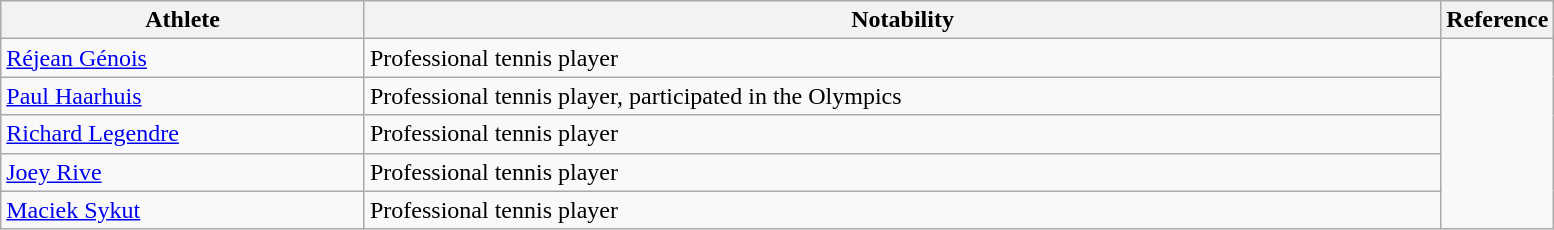<table class="wikitable" style="width:82%">
<tr valign="top">
<th style="width:25%;">Athlete</th>
<th style="width:75%;">Notability</th>
<th style="width:*;" class="unsortable">Reference</th>
</tr>
<tr valign="top">
<td><a href='#'>Réjean Génois</a></td>
<td>Professional tennis player</td>
</tr>
<tr valign="top">
<td><a href='#'>Paul Haarhuis</a></td>
<td>Professional tennis player, participated in the Olympics</td>
</tr>
<tr valign="top">
<td><a href='#'>Richard Legendre</a></td>
<td>Professional tennis player</td>
</tr>
<tr valign="top">
<td><a href='#'>Joey Rive</a></td>
<td>Professional tennis player</td>
</tr>
<tr valign="top">
<td><a href='#'>Maciek Sykut</a></td>
<td>Professional tennis player</td>
</tr>
</table>
